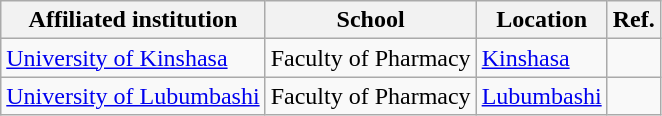<table class="wikitable sortable">
<tr>
<th>Affiliated institution</th>
<th>School</th>
<th>Location</th>
<th>Ref.</th>
</tr>
<tr>
<td><a href='#'>University of Kinshasa</a></td>
<td>Faculty of Pharmacy</td>
<td><a href='#'>Kinshasa</a></td>
<td></td>
</tr>
<tr>
<td><a href='#'>University of Lubumbashi</a></td>
<td>Faculty of Pharmacy</td>
<td><a href='#'>Lubumbashi</a></td>
<td></td>
</tr>
</table>
